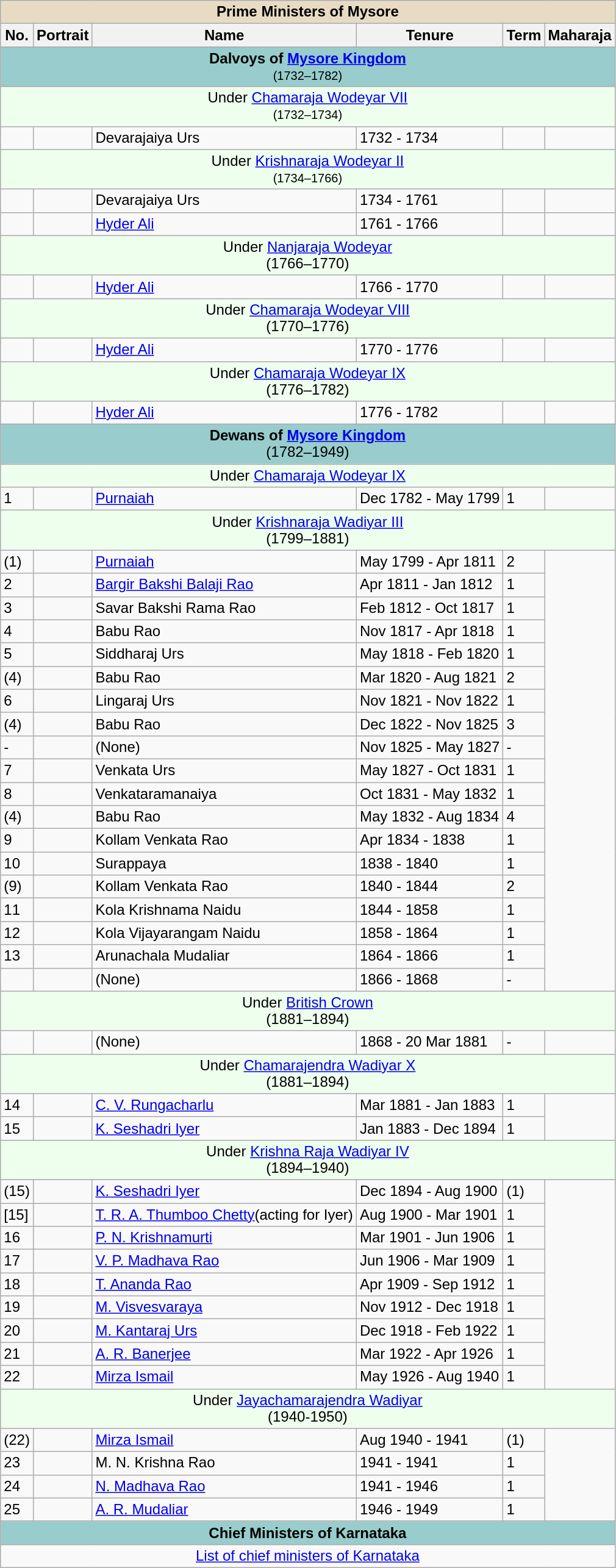<table class="wikitable" style="font-family: arial;">
<tr>
<th colspan="6" style="text-align:center;background-color:#e7dcc3;"><strong>Prime Ministers of Mysore</strong></th>
</tr>
<tr>
<th>No.</th>
<th>Portrait</th>
<th>Name</th>
<th>Tenure</th>
<th>Term</th>
<th>Maharaja</th>
</tr>
<tr>
<td colspan="6" style="text-align:center;background-color:#99CCCC;"><strong>Dalvoys of <a href='#'>Mysore Kingdom</a></strong><br><span><small>(1732–1782)</small></span></td>
</tr>
<tr>
<td colspan="6" style="text-align:center;background-color:#EFE;">Under <a href='#'>Chamaraja Wodeyar VII</a><br><small>(1732–1734)</small></td>
</tr>
<tr>
<td></td>
<td></td>
<td>Devarajaiya Urs</td>
<td>1732 - 1734</td>
<td></td>
<td></td>
</tr>
<tr>
<td colspan="6" style="text-align:center;background-color:#EFE;">Under <a href='#'>Krishnaraja Wodeyar II</a><br><small>(1734–1766)</small></td>
</tr>
<tr>
<td></td>
<td></td>
<td>Devarajaiya Urs</td>
<td>1734 - 1761</td>
<td></td>
<td></td>
</tr>
<tr>
<td></td>
<td></td>
<td><a href='#'>Hyder Ali</a></td>
<td>1761 - 1766</td>
<td></td>
<td></td>
</tr>
<tr>
<td colspan="6" style="text-align:center;background-color:#EFE;">Under <a href='#'>Nanjaraja Wodeyar</a><br>(1766–1770)</td>
</tr>
<tr>
<td></td>
<td></td>
<td><a href='#'>Hyder Ali</a></td>
<td>1766 - 1770</td>
<td></td>
<td></td>
</tr>
<tr>
<td colspan="6" style="text-align:center;background-color:#EFE;">Under <a href='#'>Chamaraja Wodeyar VIII</a><br>(1770–1776)</td>
</tr>
<tr>
<td></td>
<td></td>
<td><a href='#'>Hyder Ali</a></td>
<td>1770 - 1776</td>
<td></td>
<td></td>
</tr>
<tr>
<td colspan="6" style="text-align:center;background-color:#EFE;">Under <a href='#'>Chamaraja Wodeyar IX</a><br>(1776–1782)</td>
</tr>
<tr>
<td></td>
<td></td>
<td><a href='#'>Hyder Ali</a></td>
<td>1776 - 1782</td>
<td></td>
<td></td>
</tr>
<tr>
<td colspan="6" style="text-align:center;background-color:#99CCCC;"><strong>Dewans of <a href='#'>Mysore Kingdom</a></strong><br><span>(1782–1949)</span></td>
</tr>
<tr>
<td colspan="6" style="text-align:center;background-color:#EFE;">Under <a href='#'>Chamaraja Wodeyar IX</a></td>
</tr>
<tr>
<td>1</td>
<td></td>
<td><a href='#'>Purnaiah</a></td>
<td>Dec 1782 - May 1799</td>
<td>1</td>
<td></td>
</tr>
<tr>
<td colspan="6" style="text-align:center;background-color:#EFE;">Under <a href='#'>Krishnaraja Wadiyar III</a><br>(1799–1881)</td>
</tr>
<tr>
<td>(1)</td>
<td></td>
<td><a href='#'>Purnaiah</a></td>
<td>May 1799 - Apr 1811</td>
<td>2</td>
<td rowspan="19"></td>
</tr>
<tr>
<td>2</td>
<td></td>
<td><a href='#'>Bargir Bakshi Balaji Rao</a></td>
<td>Apr 1811 - Jan 1812</td>
<td>1</td>
</tr>
<tr>
<td>3</td>
<td></td>
<td>Savar Bakshi Rama Rao</td>
<td>Feb 1812 - Oct 1817</td>
<td>1</td>
</tr>
<tr>
<td>4</td>
<td></td>
<td>Babu Rao</td>
<td>Nov 1817 - Apr 1818</td>
<td>1</td>
</tr>
<tr>
<td>5</td>
<td></td>
<td>Siddharaj Urs</td>
<td>May 1818 - Feb 1820</td>
<td>1</td>
</tr>
<tr>
<td>(4)</td>
<td></td>
<td>Babu Rao</td>
<td>Mar 1820 - Aug 1821</td>
<td>2</td>
</tr>
<tr>
<td>6</td>
<td></td>
<td>Lingaraj Urs</td>
<td>Nov 1821 - Nov 1822</td>
<td>1</td>
</tr>
<tr>
<td>(4)</td>
<td></td>
<td>Babu Rao</td>
<td>Dec 1822 - Nov 1825</td>
<td>3</td>
</tr>
<tr>
<td>-</td>
<td></td>
<td>(None)</td>
<td>Nov 1825 - May 1827</td>
<td>-</td>
</tr>
<tr>
<td>7</td>
<td></td>
<td>Venkata Urs</td>
<td>May 1827 - Oct 1831</td>
<td>1</td>
</tr>
<tr>
<td>8</td>
<td></td>
<td>Venkataramanaiya</td>
<td>Oct 1831 - May 1832</td>
<td>1</td>
</tr>
<tr>
<td>(4)</td>
<td></td>
<td>Babu Rao</td>
<td>May 1832 - Aug 1834</td>
<td>4</td>
</tr>
<tr>
<td>9</td>
<td></td>
<td>Kollam Venkata Rao</td>
<td>Apr 1834 - 1838</td>
<td>1</td>
</tr>
<tr>
<td>10</td>
<td></td>
<td>Surappaya</td>
<td>1838 - 1840</td>
<td>1</td>
</tr>
<tr>
<td>(9)</td>
<td></td>
<td>Kollam Venkata Rao</td>
<td>1840 - 1844</td>
<td>2</td>
</tr>
<tr>
<td>11</td>
<td></td>
<td>Kola Krishnama Naidu</td>
<td>1844 - 1858</td>
<td>1</td>
</tr>
<tr>
<td>12</td>
<td></td>
<td>Kola Vijayarangam Naidu</td>
<td>1858 - 1864</td>
<td>1</td>
</tr>
<tr>
<td>13</td>
<td></td>
<td>Arunachala Mudaliar</td>
<td>1864 - 1866</td>
<td>1</td>
</tr>
<tr>
<td></td>
<td></td>
<td>(None)</td>
<td>1866 - 1868</td>
<td>-</td>
</tr>
<tr>
<td colspan="6" style="text-align:center;background-color:#EFE;">Under <a href='#'>British Crown</a><br>(1881–1894)</td>
</tr>
<tr>
<td></td>
<td></td>
<td>(None)</td>
<td>1868 - 20 Mar 1881</td>
<td>-</td>
<td></td>
</tr>
<tr>
<td colspan="6" style="text-align:center;background-color:#EFE;">Under <a href='#'>Chamarajendra Wadiyar X</a><br>(1881–1894)</td>
</tr>
<tr>
<td>14</td>
<td></td>
<td><a href='#'>C. V. Rungacharlu</a></td>
<td>Mar 1881 - Jan 1883</td>
<td>1</td>
<td rowspan="2"></td>
</tr>
<tr>
<td>15</td>
<td></td>
<td><a href='#'>K. Seshadri Iyer</a></td>
<td>Jan 1883 - Dec 1894</td>
<td>1</td>
</tr>
<tr>
<td colspan="6" style="text-align:center;background-color:#EFE;">Under <a href='#'>Krishna Raja Wadiyar IV</a><br>(1894–1940)</td>
</tr>
<tr>
<td>(15)</td>
<td></td>
<td><a href='#'>K. Seshadri Iyer</a></td>
<td>Dec 1894 - Aug 1900</td>
<td>(1)</td>
<td rowspan="9"></td>
</tr>
<tr>
<td>[15]</td>
<td></td>
<td><a href='#'>T. R. A. Thumboo Chetty</a>(acting for Iyer)</td>
<td>Aug 1900 - Mar 1901</td>
<td>1</td>
</tr>
<tr>
<td>16</td>
<td></td>
<td><a href='#'>P. N. Krishnamurti</a></td>
<td>Mar 1901 - Jun 1906</td>
<td>1</td>
</tr>
<tr>
<td>17</td>
<td></td>
<td><a href='#'>V. P. Madhava Rao</a></td>
<td>Jun 1906 - Mar 1909</td>
<td>1</td>
</tr>
<tr>
<td>18</td>
<td></td>
<td><a href='#'>T. Ananda Rao</a></td>
<td>Apr 1909 - Sep 1912</td>
<td>1</td>
</tr>
<tr>
<td>19</td>
<td></td>
<td><a href='#'>M. Visvesvaraya</a></td>
<td>Nov 1912 - Dec 1918</td>
<td>1</td>
</tr>
<tr>
<td>20</td>
<td></td>
<td><a href='#'>M. Kantaraj Urs</a></td>
<td>Dec 1918 - Feb 1922</td>
<td>1</td>
</tr>
<tr>
<td>21</td>
<td></td>
<td><a href='#'>A. R. Banerjee</a></td>
<td>Mar 1922 - Apr 1926</td>
<td>1</td>
</tr>
<tr>
<td>22</td>
<td></td>
<td><a href='#'>Mirza Ismail</a></td>
<td>May 1926 - Aug 1940</td>
<td>1</td>
</tr>
<tr>
<td colspan="6" style="text-align:center;background-color:#EFE;">Under <a href='#'>Jayachamarajendra Wadiyar</a><br>(1940-1950)</td>
</tr>
<tr>
<td>(22)</td>
<td></td>
<td><a href='#'>Mirza Ismail</a></td>
<td>Aug 1940 - 1941</td>
<td>(1)</td>
<td rowspan="4"></td>
</tr>
<tr>
<td>23</td>
<td></td>
<td>M. N. Krishna Rao</td>
<td>1941 - 1941</td>
<td>1</td>
</tr>
<tr>
<td>24</td>
<td></td>
<td><a href='#'>N. Madhava Rao</a></td>
<td>1941 - 1946</td>
<td>1</td>
</tr>
<tr>
<td>25</td>
<td></td>
<td><a href='#'>A. R. Mudaliar</a></td>
<td>1946 - 1949</td>
<td>1</td>
</tr>
<tr>
<td colspan="6" style="text-align:center;background-color:#99CCCC;"><strong>Chief Ministers of Karnataka</strong></td>
</tr>
<tr>
<td colspan="6" style="text-align:center;"><a href='#'>List of chief ministers of Karnataka</a></td>
</tr>
</table>
